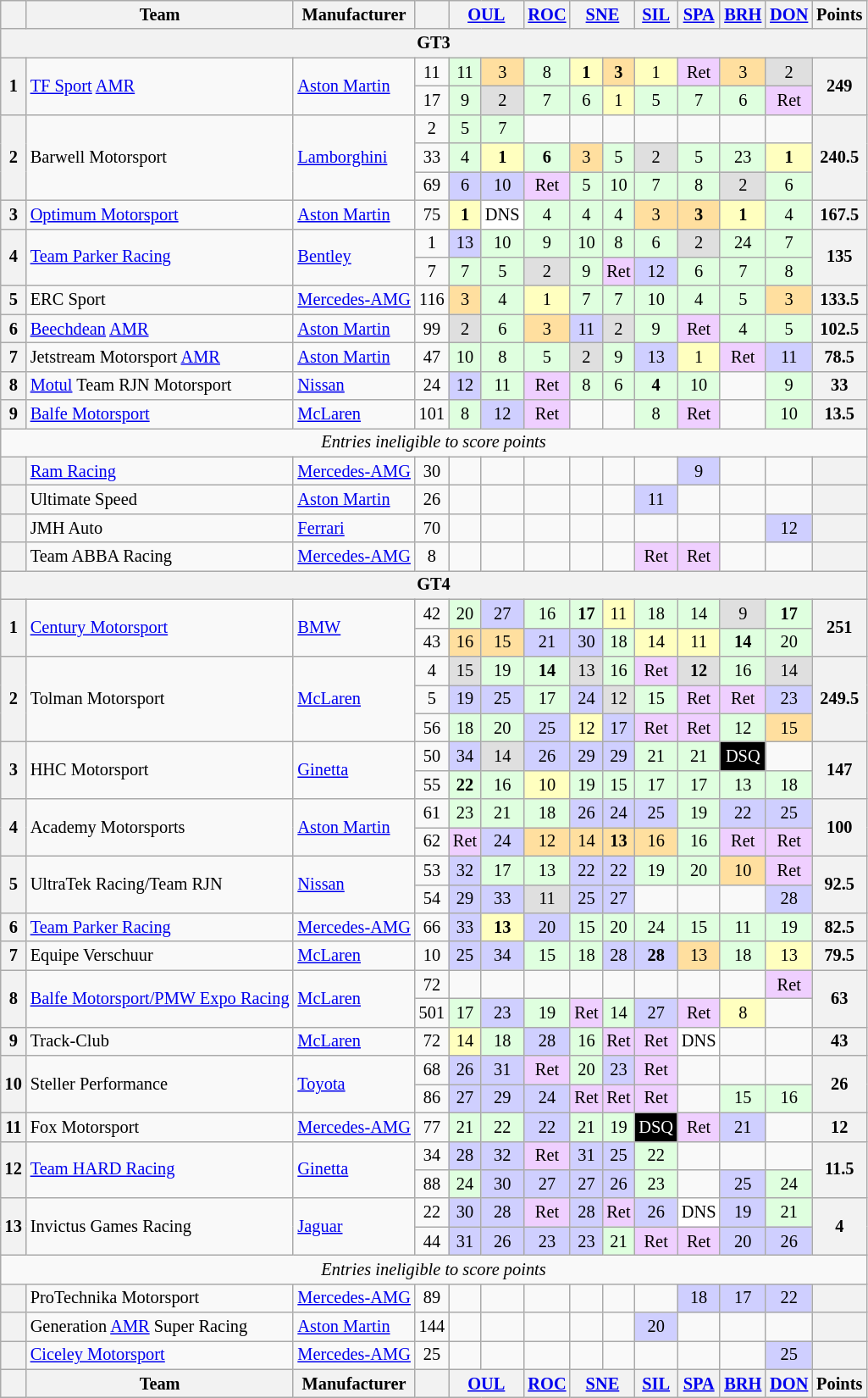<table class="wikitable" style="font-size: 85%; text-align:center;">
<tr>
<th></th>
<th>Team</th>
<th>Manufacturer</th>
<th></th>
<th colspan=2><a href='#'>OUL</a></th>
<th><a href='#'>ROC</a></th>
<th colspan=2><a href='#'>SNE</a></th>
<th><a href='#'>SIL</a></th>
<th><a href='#'>SPA</a></th>
<th><a href='#'>BRH</a></th>
<th><a href='#'>DON</a></th>
<th>Points</th>
</tr>
<tr>
<th colspan=14>GT3</th>
</tr>
<tr>
<th rowspan=2>1</th>
<td rowspan=2 align=left> <a href='#'>TF Sport</a> <a href='#'>AMR</a></td>
<td rowspan=2 align=left><a href='#'>Aston Martin</a></td>
<td>11</td>
<td style="background:#DFFFDF;">11</td>
<td style="background:#FFDF9F;">3</td>
<td style="background:#DFFFDF;">8</td>
<td style="background:#FFFFBF;"><strong>1</strong></td>
<td style="background:#FFDF9F;"><strong>3</strong></td>
<td style="background:#FFFFBF;">1</td>
<td style="background:#EFCFFF;">Ret</td>
<td style="background:#FFDF9F;">3</td>
<td style="background:#DFDFDF;">2</td>
<th rowspan=2>249</th>
</tr>
<tr>
<td>17</td>
<td style="background:#DFFFDF;">9</td>
<td style="background:#DFDFDF;">2</td>
<td style="background:#DFFFDF;">7</td>
<td style="background:#DFFFDF;">6</td>
<td style="background:#FFFFBF;">1</td>
<td style="background:#DFFFDF;">5</td>
<td style="background:#DFFFDF;">7</td>
<td style="background:#DFFFDF;">6</td>
<td style="background:#EFCFFF;">Ret</td>
</tr>
<tr>
<th rowspan=3>2</th>
<td rowspan=3 align=left> Barwell Motorsport</td>
<td rowspan=3 align=left><a href='#'>Lamborghini</a></td>
<td>2</td>
<td style="background:#DFFFDF;">5</td>
<td style="background:#DFFFDF;">7</td>
<td></td>
<td></td>
<td></td>
<td></td>
<td></td>
<td></td>
<td></td>
<th rowspan=3>240.5</th>
</tr>
<tr>
<td>33</td>
<td style="background:#DFFFDF;">4</td>
<td style="background:#FFFFBF;"><strong>1</strong></td>
<td style="background:#DFFFDF;"><strong>6</strong></td>
<td style="background:#FFDF9F;">3</td>
<td style="background:#DFFFDF;">5</td>
<td style="background:#DFDFDF;">2</td>
<td style="background:#DFFFDF;">5</td>
<td style="background:#DFFFDF;">23</td>
<td style="background:#FFFFBF;"><strong>1</strong></td>
</tr>
<tr>
<td>69</td>
<td style="background:#CFCFFF;">6</td>
<td style="background:#CFCFFF;">10</td>
<td style="background:#EFCFFF;">Ret</td>
<td style="background:#DFFFDF;">5</td>
<td style="background:#DFFFDF;">10</td>
<td style="background:#DFFFDF;">7</td>
<td style="background:#DFFFDF;">8</td>
<td style="background:#DFDFDF;">2</td>
<td style="background:#DFFFDF;">6</td>
</tr>
<tr>
<th>3</th>
<td align=left> <a href='#'>Optimum Motorsport</a></td>
<td align=left><a href='#'>Aston Martin</a></td>
<td>75</td>
<td style="background:#FFFFBF;"><strong>1</strong></td>
<td style="background:#FFFFFF;">DNS</td>
<td style="background:#DFFFDF;">4</td>
<td style="background:#DFFFDF;">4</td>
<td style="background:#DFFFDF;">4</td>
<td style="background:#FFDF9F;">3</td>
<td style="background:#FFDF9F;"><strong>3</strong></td>
<td style="background:#FFFFBF;"><strong>1</strong></td>
<td style="background:#DFFFDF;">4</td>
<th>167.5</th>
</tr>
<tr>
<th rowspan=2>4</th>
<td rowspan=2 align=left> <a href='#'>Team Parker Racing</a></td>
<td rowspan=2 align=left><a href='#'>Bentley</a></td>
<td>1</td>
<td style="background:#CFCFFF;">13</td>
<td style="background:#DFFFDF;">10</td>
<td style="background:#DFFFDF;">9</td>
<td style="background:#DFFFDF;">10</td>
<td style="background:#DFFFDF;">8</td>
<td style="background:#DFFFDF;">6</td>
<td style="background:#DFDFDF;">2</td>
<td style="background:#DFFFDF;">24</td>
<td style="background:#DFFFDF;">7</td>
<th rowspan=2>135</th>
</tr>
<tr>
<td>7</td>
<td style="background:#DFFFDF;">7</td>
<td style="background:#DFFFDF;">5</td>
<td style="background:#DFDFDF;">2</td>
<td style="background:#DFFFDF;">9</td>
<td style="background:#EFCFFF;">Ret</td>
<td style="background:#CFCFFF;">12</td>
<td style="background:#DFFFDF;">6</td>
<td style="background:#DFFFDF;">7</td>
<td style="background:#DFFFDF;">8</td>
</tr>
<tr>
<th>5</th>
<td align=left> ERC Sport</td>
<td align=left><a href='#'>Mercedes-AMG</a></td>
<td>116</td>
<td style="background:#FFDF9F;">3</td>
<td style="background:#DFFFDF;">4</td>
<td style="background:#FFFFBF;">1</td>
<td style="background:#DFFFDF;">7</td>
<td style="background:#DFFFDF;">7</td>
<td style="background:#DFFFDF;">10</td>
<td style="background:#DFFFDF;">4</td>
<td style="background:#DFFFDF;">5</td>
<td style="background:#FFDF9F;">3</td>
<th>133.5</th>
</tr>
<tr>
<th>6</th>
<td align=left> <a href='#'>Beechdean</a> <a href='#'>AMR</a></td>
<td align=left><a href='#'>Aston Martin</a></td>
<td>99</td>
<td style="background:#DFDFDF;">2</td>
<td style="background:#DFFFDF;">6</td>
<td style="background:#FFDF9F;">3</td>
<td style="background:#CFCFFF;">11</td>
<td style="background:#DFDFDF;">2</td>
<td style="background:#DFFFDF;">9</td>
<td style="background:#EFCFFF;">Ret</td>
<td style="background:#DFFFDF;">4</td>
<td style="background:#DFFFDF;">5</td>
<th>102.5</th>
</tr>
<tr>
<th>7</th>
<td align=left> Jetstream Motorsport <a href='#'>AMR</a></td>
<td align=left><a href='#'>Aston Martin</a></td>
<td>47</td>
<td style="background:#DFFFDF;">10</td>
<td style="background:#DFFFDF;">8</td>
<td style="background:#DFFFDF;">5</td>
<td style="background:#DFDFDF;">2</td>
<td style="background:#DFFFDF;">9</td>
<td style="background:#CFCFFF;">13</td>
<td style="background:#FFFFBF;">1</td>
<td style="background:#EFCFFF;">Ret</td>
<td style="background:#CFCFFF;">11</td>
<th>78.5</th>
</tr>
<tr>
<th>8</th>
<td align=left> <a href='#'>Motul</a> Team RJN Motorsport</td>
<td align=left><a href='#'>Nissan</a></td>
<td>24</td>
<td style="background:#CFCFFF;">12</td>
<td style="background:#DFFFDF;">11</td>
<td style="background:#EFCFFF;">Ret</td>
<td style="background:#DFFFDF;">8</td>
<td style="background:#DFFFDF;">6</td>
<td style="background:#DFFFDF;"><strong>4</strong></td>
<td style="background:#DFFFDF;">10</td>
<td></td>
<td style="background:#DFFFDF;">9</td>
<th>33</th>
</tr>
<tr>
<th>9</th>
<td align=left> <a href='#'>Balfe Motorsport</a></td>
<td align=left><a href='#'>McLaren</a></td>
<td>101</td>
<td style="background:#DFFFDF;">8</td>
<td style="background:#CFCFFF;">12</td>
<td style="background:#EFCFFF;">Ret</td>
<td></td>
<td></td>
<td style="background:#DFFFDF;">8</td>
<td style="background:#EFCFFF;">Ret</td>
<td></td>
<td style="background:#DFFFDF;">10</td>
<th>13.5</th>
</tr>
<tr>
<td colspan=14><em>Entries ineligible to score points</em></td>
</tr>
<tr>
<th></th>
<td align=left> <a href='#'>Ram Racing</a></td>
<td align=left><a href='#'>Mercedes-AMG</a></td>
<td>30</td>
<td></td>
<td></td>
<td></td>
<td></td>
<td></td>
<td></td>
<td style="background:#CFCFFF;">9</td>
<td></td>
<td></td>
<th></th>
</tr>
<tr>
<th></th>
<td align=left> Ultimate Speed</td>
<td align=left><a href='#'>Aston Martin</a></td>
<td>26</td>
<td></td>
<td></td>
<td></td>
<td></td>
<td></td>
<td style="background:#CFCFFF;">11</td>
<td></td>
<td></td>
<td></td>
<th></th>
</tr>
<tr>
<th></th>
<td align=left> JMH Auto</td>
<td align=left><a href='#'>Ferrari</a></td>
<td>70</td>
<td></td>
<td></td>
<td></td>
<td></td>
<td></td>
<td></td>
<td></td>
<td></td>
<td style="background:#CFCFFF;">12</td>
<th></th>
</tr>
<tr>
<th></th>
<td align=left> Team ABBA Racing</td>
<td align=left><a href='#'>Mercedes-AMG</a></td>
<td>8</td>
<td></td>
<td></td>
<td></td>
<td></td>
<td></td>
<td style="background:#EFCFFF;">Ret</td>
<td style="background:#EFCFFF;">Ret</td>
<td></td>
<td></td>
<th></th>
</tr>
<tr>
<th colspan=14>GT4</th>
</tr>
<tr>
<th rowspan=2>1</th>
<td rowspan=2 align=left> <a href='#'>Century Motorsport</a></td>
<td rowspan=2 align=left><a href='#'>BMW</a></td>
<td>42</td>
<td style="background:#DFFFDF;">20</td>
<td style="background:#CFCFFF;">27</td>
<td style="background:#DFFFDF;">16</td>
<td style="background:#DFFFDF;"><strong>17</strong></td>
<td style="background:#FFFFBF;">11</td>
<td style="background:#DFFFDF;">18</td>
<td style="background:#DFFFDF;">14</td>
<td style="background:#DFDFDF;">9</td>
<td style="background:#DFFFDF;"><strong>17</strong></td>
<th rowspan=2>251</th>
</tr>
<tr>
<td>43</td>
<td style="background:#FFDF9F;">16</td>
<td style="background:#FFDF9F;">15</td>
<td style="background:#CFCFFF;">21</td>
<td style="background:#CFCFFF;">30</td>
<td style="background:#DFFFDF;">18</td>
<td style="background:#FFFFBF;">14</td>
<td style="background:#FFFFBF;">11</td>
<td style="background:#DFFFDF;"><strong>14</strong></td>
<td style="background:#DFFFDF;">20</td>
</tr>
<tr>
<th rowspan=3>2</th>
<td rowspan=3 align=left> Tolman Motorsport</td>
<td rowspan=3 align=left><a href='#'>McLaren</a></td>
<td>4</td>
<td style="background:#DFDFDF;">15</td>
<td style="background:#DFFFDF;">19</td>
<td style="background:#DFFFDF;"><strong>14</strong></td>
<td style="background:#DFDFDF;">13</td>
<td style="background:#DFFFDF;">16</td>
<td style="background:#EFCFFF;">Ret</td>
<td style="background:#DFDFDF;"><strong>12</strong></td>
<td style="background:#DFFFDF;">16</td>
<td style="background:#DFDFDF;">14</td>
<th rowspan=3>249.5</th>
</tr>
<tr>
<td>5</td>
<td style="background:#CFCFFF;">19</td>
<td style="background:#CFCFFF;">25</td>
<td style="background:#DFFFDF;">17</td>
<td style="background:#CFCFFF;">24</td>
<td style="background:#DFDFDF;">12</td>
<td style="background:#DFFFDF;">15</td>
<td style="background:#EFCFFF;">Ret</td>
<td style="background:#EFCFFF;">Ret</td>
<td style="background:#CFCFFF;">23</td>
</tr>
<tr>
<td>56</td>
<td style="background:#DFFFDF;">18</td>
<td style="background:#DFFFDF;">20</td>
<td style="background:#CFCFFF;">25</td>
<td style="background:#FFFFBF;">12</td>
<td style="background:#CFCFFF;">17</td>
<td style="background:#EFCFFF;">Ret</td>
<td style="background:#EFCFFF;">Ret</td>
<td style="background:#DFFFDF;">12</td>
<td style="background:#FFDF9F;">15</td>
</tr>
<tr>
<th rowspan=2>3</th>
<td rowspan=2 align=left> HHC Motorsport</td>
<td rowspan=2 align=left><a href='#'>Ginetta</a></td>
<td>50</td>
<td style="background:#CFCFFF;">34</td>
<td style="background:#DFDFDF;">14</td>
<td style="background:#CFCFFF;">26</td>
<td style="background:#CFCFFF;">29</td>
<td style="background:#CFCFFF;">29</td>
<td style="background:#DFFFDF;">21</td>
<td style="background:#DFFFDF;">21</td>
<td style="background:#000000; color:#FFFFFF;">DSQ</td>
<td></td>
<th rowspan=2>147</th>
</tr>
<tr>
<td>55</td>
<td style="background:#DFFFDF;"><strong>22</strong></td>
<td style="background:#DFFFDF;">16</td>
<td style="background:#FFFFBF;">10</td>
<td style="background:#DFFFDF;">19</td>
<td style="background:#DFFFDF;">15</td>
<td style="background:#DFFFDF;">17</td>
<td style="background:#DFFFDF;">17</td>
<td style="background:#DFFFDF;">13</td>
<td style="background:#DFFFDF;">18</td>
</tr>
<tr>
<th rowspan=2>4</th>
<td rowspan=2 align=left> Academy Motorsports</td>
<td rowspan=2 align=left><a href='#'>Aston Martin</a></td>
<td>61</td>
<td style="background:#DFFFDF;">23</td>
<td style="background:#DFFFDF;">21</td>
<td style="background:#DFFFDF;">18</td>
<td style="background:#CFCFFF;">26</td>
<td style="background:#CFCFFF;">24</td>
<td style="background:#CFCFFF;">25</td>
<td style="background:#DFFFDF;">19</td>
<td style="background:#CFCFFF;">22</td>
<td style="background:#CFCFFF;">25</td>
<th rowspan=2>100</th>
</tr>
<tr>
<td>62</td>
<td style="background:#EFCFFF;">Ret</td>
<td style="background:#CFCFFF;">24</td>
<td style="background:#FFDF9F;">12</td>
<td style="background:#FFDF9F;">14</td>
<td style="background:#FFDF9F;"><strong>13</strong></td>
<td style="background:#FFDF9F;">16</td>
<td style="background:#DFFFDF;">16</td>
<td style="background:#EFCFFF;">Ret</td>
<td style="background:#EFCFFF;">Ret</td>
</tr>
<tr>
<th rowspan=2>5</th>
<td rowspan=2 align=left> UltraTek Racing/Team RJN</td>
<td rowspan=2 align=left><a href='#'>Nissan</a></td>
<td>53</td>
<td style="background:#CFCFFF;">32</td>
<td style="background:#DFFFDF;">17</td>
<td style="background:#DFFFDF;">13</td>
<td style="background:#CFCFFF;">22</td>
<td style="background:#CFCFFF;">22</td>
<td style="background:#DFFFDF;">19</td>
<td style="background:#DFFFDF;">20</td>
<td style="background:#FFDF9F;">10</td>
<td style="background:#EFCFFF;">Ret</td>
<th rowspan=2>92.5</th>
</tr>
<tr>
<td>54</td>
<td style="background:#CFCFFF;">29</td>
<td style="background:#CFCFFF;">33</td>
<td style="background:#DFDFDF;">11</td>
<td style="background:#CFCFFF;">25</td>
<td style="background:#CFCFFF;">27</td>
<td></td>
<td></td>
<td></td>
<td style="background:#CFCFFF;">28</td>
</tr>
<tr>
<th>6</th>
<td align=left> <a href='#'>Team Parker Racing</a></td>
<td align=left><a href='#'>Mercedes-AMG</a></td>
<td>66</td>
<td style="background:#CFCFFF;">33</td>
<td style="background:#FFFFBF;"><strong>13</strong></td>
<td style="background:#CFCFFF;">20</td>
<td style="background:#DFFFDF;">15</td>
<td style="background:#DFFFDF;">20</td>
<td style="background:#DFFFDF;">24</td>
<td style="background:#DFFFDF;">15</td>
<td style="background:#DFFFDF;">11</td>
<td style="background:#DFFFDF;">19</td>
<th>82.5</th>
</tr>
<tr>
<th>7</th>
<td align=left> Equipe Verschuur</td>
<td align=left><a href='#'>McLaren</a></td>
<td>10</td>
<td style="background:#CFCFFF;">25</td>
<td style="background:#CFCFFF;">34</td>
<td style="background:#DFFFDF;">15</td>
<td style="background:#DFFFDF;">18</td>
<td style="background:#CFCFFF;">28</td>
<td style="background:#CFCFFF;"><strong>28</strong></td>
<td style="background:#FFDF9F;">13</td>
<td style="background:#DFFFDF;">18</td>
<td style="background:#FFFFBF;">13</td>
<th>79.5</th>
</tr>
<tr>
<th rowspan=2>8</th>
<td rowspan=2 align=left> <a href='#'>Balfe Motorsport/PMW Expo Racing</a></td>
<td rowspan=2 align=left><a href='#'>McLaren</a></td>
<td>72</td>
<td></td>
<td></td>
<td></td>
<td></td>
<td></td>
<td></td>
<td></td>
<td></td>
<td style="background:#EFCFFF;">Ret</td>
<th rowspan=2>63</th>
</tr>
<tr>
<td>501</td>
<td style="background:#DFFFDF;">17</td>
<td style="background:#CFCFFF;">23</td>
<td style="background:#DFFFDF;">19</td>
<td style="background:#EFCFFF;">Ret</td>
<td style="background:#DFFFDF;">14</td>
<td style="background:#CFCFFF;">27</td>
<td style="background:#EFCFFF;">Ret</td>
<td style="background:#FFFFBF;">8</td>
<td></td>
</tr>
<tr>
<th>9</th>
<td align=left> Track-Club</td>
<td align=left><a href='#'>McLaren</a></td>
<td>72</td>
<td style="background:#FFFFBF;">14</td>
<td style="background:#DFFFDF;">18</td>
<td style="background:#CFCFFF;">28</td>
<td style="background:#DFFFDF;">16</td>
<td style="background:#EFCFFF;">Ret</td>
<td style="background:#EFCFFF;">Ret</td>
<td style="background:#FFFFFF;">DNS</td>
<td></td>
<td></td>
<th>43</th>
</tr>
<tr>
<th rowspan=2>10</th>
<td rowspan=2 align=left> Steller Performance</td>
<td rowspan=2 align=left><a href='#'>Toyota</a></td>
<td>68</td>
<td style="background:#CFCFFF;">26</td>
<td style="background:#CFCFFF;">31</td>
<td style="background:#EFCFFF;">Ret</td>
<td style="background:#DFFFDF;">20</td>
<td style="background:#CFCFFF;">23</td>
<td style="background:#EFCFFF;">Ret</td>
<td></td>
<td></td>
<td></td>
<th rowspan=2>26</th>
</tr>
<tr>
<td>86</td>
<td style="background:#CFCFFF;">27</td>
<td style="background:#CFCFFF;">29</td>
<td style="background:#CFCFFF;">24</td>
<td style="background:#EFCFFF;">Ret</td>
<td style="background:#EFCFFF;">Ret</td>
<td style="background:#EFCFFF;">Ret</td>
<td></td>
<td style="background:#DFFFDF;">15</td>
<td style="background:#DFFFDF;">16</td>
</tr>
<tr>
<th>11</th>
<td align=left> Fox Motorsport</td>
<td align=left><a href='#'>Mercedes-AMG</a></td>
<td>77</td>
<td style="background:#DFFFDF;">21</td>
<td style="background:#DFFFDF;">22</td>
<td style="background:#CFCFFF;">22</td>
<td style="background:#DFFFDF;">21</td>
<td style="background:#DFFFDF;">19</td>
<td style="background:#000000; color:#FFFFFF;">DSQ</td>
<td style="background:#EFCFFF;">Ret</td>
<td style="background:#CFCFFF;">21</td>
<td></td>
<th>12</th>
</tr>
<tr>
<th rowspan=2>12</th>
<td rowspan=2 align=left> <a href='#'>Team HARD Racing</a></td>
<td rowspan=2 align=left><a href='#'>Ginetta</a></td>
<td>34</td>
<td style="background:#CFCFFF;">28</td>
<td style="background:#CFCFFF;">32</td>
<td style="background:#EFCFFF;">Ret</td>
<td style="background:#CFCFFF;">31</td>
<td style="background:#CFCFFF;">25</td>
<td style="background:#DFFFDF;">22</td>
<td></td>
<td></td>
<td></td>
<th rowspan=2>11.5</th>
</tr>
<tr>
<td>88</td>
<td style="background:#DFFFDF;">24</td>
<td style="background:#CFCFFF;">30</td>
<td style="background:#CFCFFF;">27</td>
<td style="background:#CFCFFF;">27</td>
<td style="background:#CFCFFF;">26</td>
<td style="background:#DFFFDF;">23</td>
<td></td>
<td style="background:#CFCFFF;">25</td>
<td style="background:#DFFFDF;">24</td>
</tr>
<tr>
<th rowspan=2>13</th>
<td rowspan=2 align=left> Invictus Games Racing</td>
<td rowspan=2 align=left><a href='#'>Jaguar</a></td>
<td>22</td>
<td style="background:#CFCFFF;">30</td>
<td style="background:#CFCFFF;">28</td>
<td style="background:#EFCFFF;">Ret</td>
<td style="background:#CFCFFF;">28</td>
<td style="background:#EFCFFF;">Ret</td>
<td style="background:#CFCFFF;">26</td>
<td style="background:#FFFFFF;">DNS</td>
<td style="background:#CFCFFF;">19</td>
<td style="background:#DFFFDF;">21</td>
<th rowspan=2>4</th>
</tr>
<tr>
<td>44</td>
<td style="background:#CFCFFF;">31</td>
<td style="background:#CFCFFF;">26</td>
<td style="background:#CFCFFF;">23</td>
<td style="background:#CFCFFF;">23</td>
<td style="background:#DFFFDF;">21</td>
<td style="background:#EFCFFF;">Ret</td>
<td style="background:#EFCFFF;">Ret</td>
<td style="background:#CFCFFF;">20</td>
<td style="background:#CFCFFF;">26</td>
</tr>
<tr>
<td colspan=14><em>Entries ineligible to score points</em></td>
</tr>
<tr>
<th></th>
<td align=left> ProTechnika Motorsport</td>
<td align=left><a href='#'>Mercedes-AMG</a></td>
<td>89</td>
<td></td>
<td></td>
<td></td>
<td></td>
<td></td>
<td></td>
<td style="background:#CFCFFF;">18</td>
<td style="background:#CFCFFF;">17</td>
<td style="background:#CFCFFF;">22</td>
<th></th>
</tr>
<tr>
<th></th>
<td align=left> Generation <a href='#'>AMR</a> Super Racing</td>
<td align=left><a href='#'>Aston Martin</a></td>
<td>144</td>
<td></td>
<td></td>
<td></td>
<td></td>
<td></td>
<td style="background:#CFCFFF;">20</td>
<td></td>
<td></td>
<td></td>
<th></th>
</tr>
<tr>
<th></th>
<td align=left> <a href='#'>Ciceley Motorsport</a></td>
<td align=left><a href='#'>Mercedes-AMG</a></td>
<td>25</td>
<td></td>
<td></td>
<td></td>
<td></td>
<td></td>
<td></td>
<td></td>
<td></td>
<td style="background:#CFCFFF;">25</td>
<th></th>
</tr>
<tr>
<th></th>
<th>Team</th>
<th>Manufacturer</th>
<th></th>
<th colspan=2><a href='#'>OUL</a></th>
<th><a href='#'>ROC</a></th>
<th colspan=2><a href='#'>SNE</a></th>
<th><a href='#'>SIL</a></th>
<th><a href='#'>SPA</a></th>
<th><a href='#'>BRH</a></th>
<th><a href='#'>DON</a></th>
<th>Points</th>
</tr>
</table>
